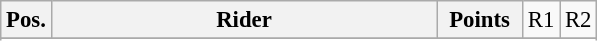<table class="wikitable" style="font-size: 95%">
<tr valign=top >
<th width=20px valign=middle>Pos.</th>
<th width=250px valign=middle>Rider</th>
<th width=50px valign=middle>Points</th>
<td>R1</td>
<td>R2</td>
</tr>
<tr>
</tr>
<tr>
</tr>
</table>
